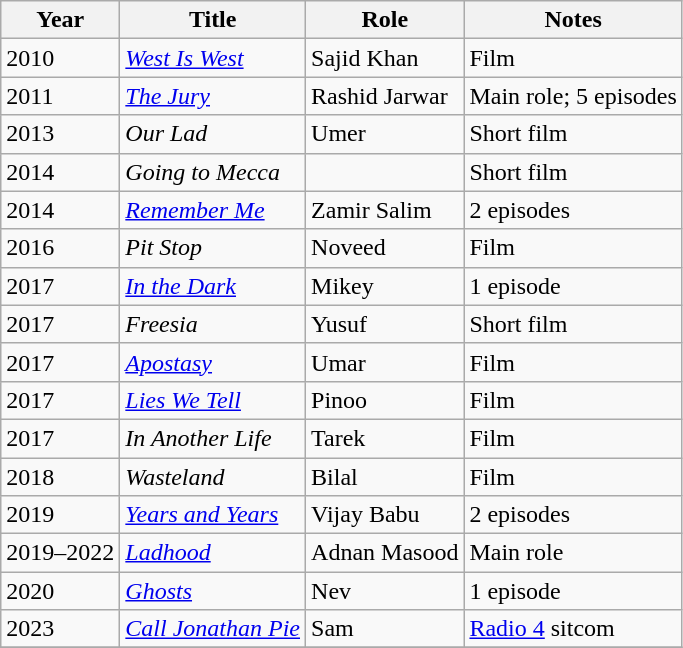<table class="wikitable sortable">
<tr>
<th>Year</th>
<th>Title</th>
<th>Role</th>
<th class="unsortable">Notes</th>
</tr>
<tr>
<td>2010</td>
<td><em><a href='#'>West Is West</a></em></td>
<td>Sajid Khan</td>
<td>Film</td>
</tr>
<tr>
<td>2011</td>
<td><em><a href='#'>The Jury</a></em> </td>
<td>Rashid Jarwar</td>
<td>Main role; 5 episodes</td>
</tr>
<tr>
<td>2013</td>
<td><em>Our Lad</em></td>
<td>Umer</td>
<td>Short film</td>
</tr>
<tr>
<td>2014</td>
<td><em>Going to Mecca</em> </td>
<td></td>
<td>Short film</td>
</tr>
<tr>
<td>2014</td>
<td><em><a href='#'>Remember Me</a></em></td>
<td>Zamir Salim</td>
<td>2 episodes</td>
</tr>
<tr>
<td>2016</td>
<td><em>Pit Stop</em></td>
<td>Noveed</td>
<td>Film</td>
</tr>
<tr>
<td>2017</td>
<td><em><a href='#'>In the Dark</a></em></td>
<td>Mikey</td>
<td>1 episode</td>
</tr>
<tr>
<td>2017</td>
<td><em>Freesia</em> </td>
<td>Yusuf</td>
<td>Short film</td>
</tr>
<tr>
<td>2017</td>
<td><em><a href='#'>Apostasy</a></em></td>
<td>Umar</td>
<td>Film</td>
</tr>
<tr>
<td>2017</td>
<td><em><a href='#'>Lies We Tell</a></em></td>
<td>Pinoo</td>
<td>Film</td>
</tr>
<tr>
<td>2017</td>
<td><em>In Another Life</em></td>
<td>Tarek</td>
<td>Film</td>
</tr>
<tr>
<td>2018</td>
<td><em>Wasteland</em></td>
<td>Bilal</td>
<td>Film</td>
</tr>
<tr>
<td>2019</td>
<td><em><a href='#'>Years and Years</a></em></td>
<td>Vijay Babu</td>
<td>2 episodes</td>
</tr>
<tr>
<td>2019–2022</td>
<td><em><a href='#'>Ladhood</a></em></td>
<td>Adnan Masood</td>
<td>Main role</td>
</tr>
<tr>
<td>2020</td>
<td><em><a href='#'>Ghosts</a></em></td>
<td>Nev</td>
<td>1 episode</td>
</tr>
<tr>
<td>2023</td>
<td><em><a href='#'>Call Jonathan Pie</a></em></td>
<td>Sam</td>
<td><a href='#'>Radio 4</a> sitcom</td>
</tr>
<tr>
</tr>
</table>
